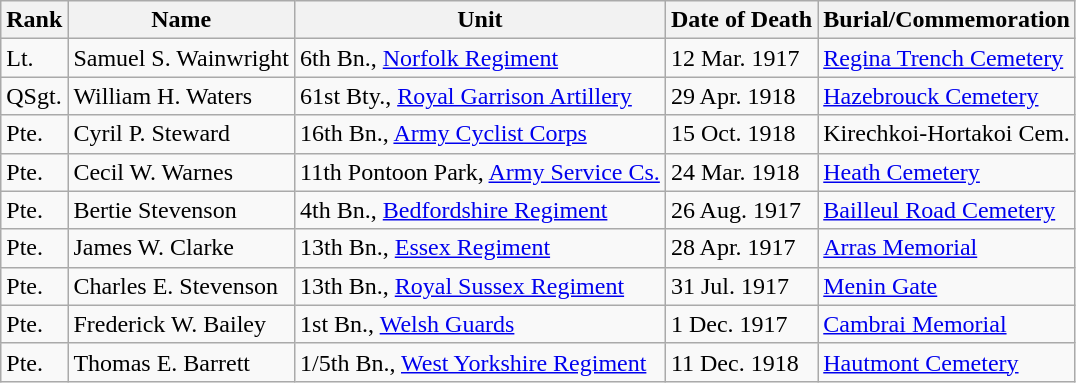<table class="wikitable">
<tr>
<th>Rank</th>
<th>Name</th>
<th>Unit</th>
<th>Date of Death</th>
<th>Burial/Commemoration</th>
</tr>
<tr>
<td>Lt.</td>
<td>Samuel S. Wainwright</td>
<td>6th Bn., <a href='#'>Norfolk Regiment</a></td>
<td>12 Mar. 1917</td>
<td><a href='#'>Regina Trench Cemetery</a></td>
</tr>
<tr>
<td>QSgt.</td>
<td>William H. Waters</td>
<td>61st Bty., <a href='#'>Royal Garrison Artillery</a></td>
<td>29 Apr. 1918</td>
<td><a href='#'>Hazebrouck Cemetery</a></td>
</tr>
<tr>
<td>Pte.</td>
<td>Cyril P. Steward</td>
<td>16th Bn., <a href='#'>Army Cyclist Corps</a></td>
<td>15 Oct. 1918</td>
<td>Kirechkoi-Hortakoi Cem.</td>
</tr>
<tr>
<td>Pte.</td>
<td>Cecil W. Warnes</td>
<td>11th Pontoon Park, <a href='#'>Army Service Cs.</a></td>
<td>24 Mar. 1918</td>
<td><a href='#'>Heath Cemetery</a></td>
</tr>
<tr>
<td>Pte.</td>
<td>Bertie Stevenson</td>
<td>4th Bn., <a href='#'>Bedfordshire Regiment</a></td>
<td>26 Aug. 1917</td>
<td><a href='#'>Bailleul Road Cemetery</a></td>
</tr>
<tr>
<td>Pte.</td>
<td>James W. Clarke</td>
<td>13th Bn., <a href='#'>Essex Regiment</a></td>
<td>28 Apr. 1917</td>
<td><a href='#'>Arras Memorial</a></td>
</tr>
<tr>
<td>Pte.</td>
<td>Charles E. Stevenson</td>
<td>13th Bn., <a href='#'>Royal Sussex Regiment</a></td>
<td>31 Jul. 1917</td>
<td><a href='#'>Menin Gate</a></td>
</tr>
<tr>
<td>Pte.</td>
<td>Frederick W. Bailey</td>
<td>1st Bn., <a href='#'>Welsh Guards</a></td>
<td>1 Dec. 1917</td>
<td><a href='#'>Cambrai Memorial</a></td>
</tr>
<tr>
<td>Pte.</td>
<td>Thomas E. Barrett</td>
<td>1/5th Bn., <a href='#'>West Yorkshire Regiment</a></td>
<td>11 Dec. 1918</td>
<td><a href='#'>Hautmont Cemetery</a></td>
</tr>
</table>
